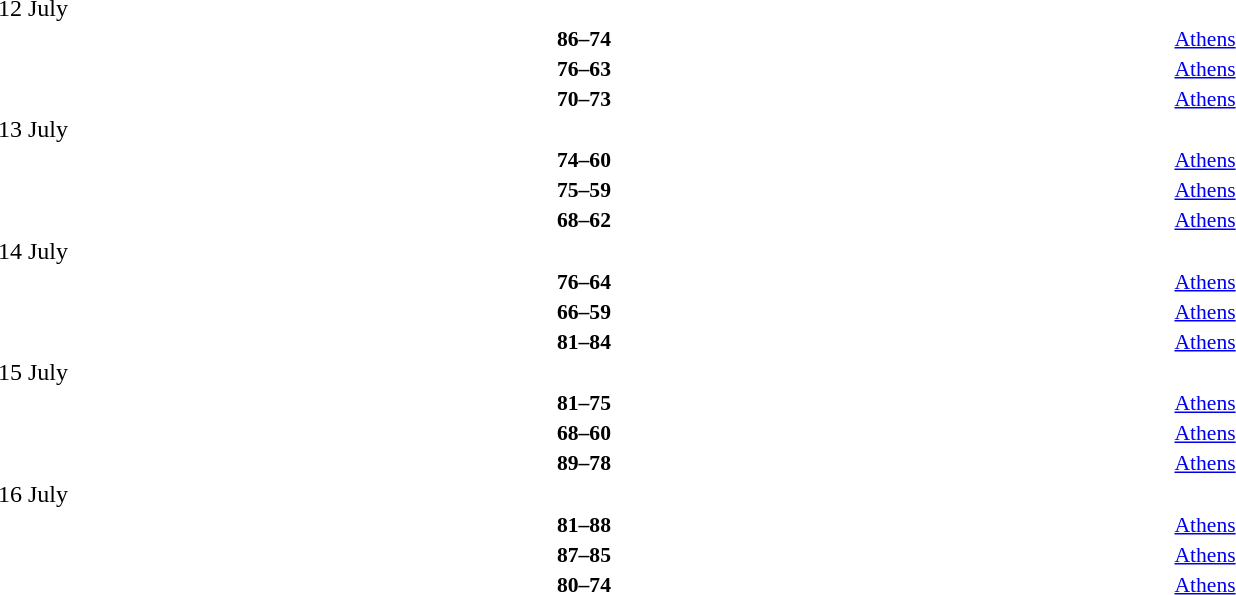<table style="width:100%;" cellspacing="1">
<tr>
<th width=25%></th>
<th width=3%></th>
<th width=6%></th>
<th width=3%></th>
<th width=25%></th>
</tr>
<tr>
<td>12 July</td>
</tr>
<tr style=font-size:90%>
<td align=right><strong></strong></td>
<td></td>
<td align=center><strong>86–74</strong></td>
<td></td>
<td><strong></strong></td>
<td><a href='#'>Athens</a></td>
</tr>
<tr style=font-size:90%>
<td align=right><strong></strong></td>
<td></td>
<td align=center><strong>76–63</strong></td>
<td></td>
<td><strong></strong></td>
<td><a href='#'>Athens</a></td>
</tr>
<tr style=font-size:90%>
<td align=right><strong></strong></td>
<td></td>
<td align=center><strong>70–73</strong></td>
<td></td>
<td><strong></strong></td>
<td><a href='#'>Athens</a></td>
</tr>
<tr>
<td>13 July</td>
</tr>
<tr style=font-size:90%>
<td align=right><strong></strong></td>
<td></td>
<td align=center><strong>74–60</strong></td>
<td></td>
<td><strong></strong></td>
<td><a href='#'>Athens</a></td>
</tr>
<tr style=font-size:90%>
<td align=right><strong></strong></td>
<td></td>
<td align=center><strong>75–59</strong></td>
<td></td>
<td><strong></strong></td>
<td><a href='#'>Athens</a></td>
</tr>
<tr style=font-size:90%>
<td align=right><strong></strong></td>
<td></td>
<td align=center><strong>68–62</strong></td>
<td></td>
<td><strong></strong></td>
<td><a href='#'>Athens</a></td>
</tr>
<tr>
<td>14 July</td>
</tr>
<tr style=font-size:90%>
<td align=right><strong></strong></td>
<td></td>
<td align=center><strong>76–64</strong></td>
<td></td>
<td><strong></strong></td>
<td><a href='#'>Athens</a></td>
</tr>
<tr style=font-size:90%>
<td align=right><strong></strong></td>
<td></td>
<td align=center><strong>66–59</strong></td>
<td></td>
<td><strong></strong></td>
<td><a href='#'>Athens</a></td>
</tr>
<tr style=font-size:90%>
<td align=right><strong></strong></td>
<td></td>
<td align=center><strong>81–84</strong></td>
<td></td>
<td><strong></strong></td>
<td><a href='#'>Athens</a></td>
</tr>
<tr>
<td>15 July</td>
</tr>
<tr style=font-size:90%>
<td align=right><strong></strong></td>
<td></td>
<td align=center><strong>81–75</strong></td>
<td></td>
<td><strong></strong></td>
<td><a href='#'>Athens</a></td>
</tr>
<tr style=font-size:90%>
<td align=right><strong></strong></td>
<td></td>
<td align=center><strong>68–60</strong></td>
<td></td>
<td><strong></strong></td>
<td><a href='#'>Athens</a></td>
</tr>
<tr style=font-size:90%>
<td align=right><strong></strong></td>
<td></td>
<td align=center><strong>89–78</strong></td>
<td></td>
<td><strong></strong></td>
<td><a href='#'>Athens</a></td>
</tr>
<tr>
<td>16 July</td>
</tr>
<tr style=font-size:90%>
<td align=right><strong></strong></td>
<td></td>
<td align=center><strong>81–88</strong></td>
<td></td>
<td><strong></strong></td>
<td><a href='#'>Athens</a></td>
</tr>
<tr style=font-size:90%>
<td align=right><strong></strong></td>
<td></td>
<td align=center><strong>87–85</strong></td>
<td></td>
<td><strong></strong></td>
<td><a href='#'>Athens</a></td>
</tr>
<tr style=font-size:90%>
<td align=right><strong></strong></td>
<td></td>
<td align=center><strong>80–74</strong></td>
<td></td>
<td><strong></strong></td>
<td><a href='#'>Athens</a></td>
</tr>
</table>
